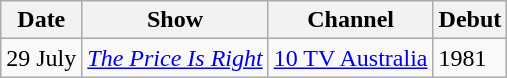<table class="wikitable">
<tr>
<th>Date</th>
<th>Show</th>
<th>Channel</th>
<th>Debut</th>
</tr>
<tr>
<td>29 July</td>
<td><em><a href='#'>The Price Is Right</a></em></td>
<td><a href='#'>10 TV Australia</a></td>
<td>1981</td>
</tr>
</table>
